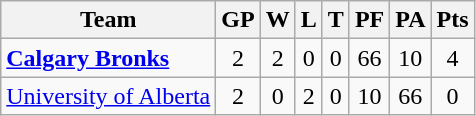<table class="wikitable">
<tr>
<th>Team</th>
<th>GP</th>
<th>W</th>
<th>L</th>
<th>T</th>
<th>PF</th>
<th>PA</th>
<th>Pts</th>
</tr>
<tr align="center">
<td align="left"><strong><a href='#'>Calgary Bronks</a></strong></td>
<td>2</td>
<td>2</td>
<td>0</td>
<td>0</td>
<td>66</td>
<td>10</td>
<td>4</td>
</tr>
<tr align="center">
<td align="left"><a href='#'>University of Alberta</a></td>
<td>2</td>
<td>0</td>
<td>2</td>
<td>0</td>
<td>10</td>
<td>66</td>
<td>0</td>
</tr>
</table>
